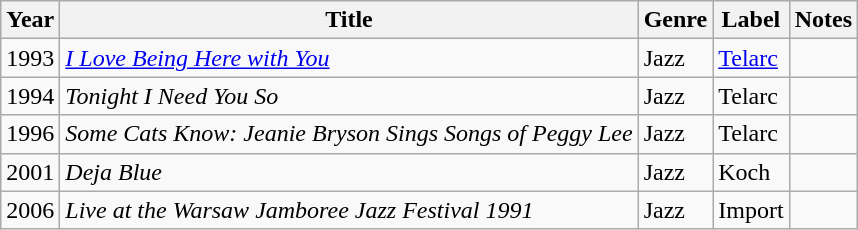<table class="wikitable">
<tr>
<th>Year</th>
<th>Title</th>
<th>Genre</th>
<th>Label</th>
<th>Notes</th>
</tr>
<tr>
<td>1993</td>
<td><em><a href='#'>I Love Being Here with You</a></em></td>
<td>Jazz</td>
<td><a href='#'>Telarc</a></td>
<td style="text-align:center;"></td>
</tr>
<tr>
<td>1994</td>
<td><em>Tonight I Need You So</em></td>
<td>Jazz</td>
<td>Telarc</td>
<td style="text-align:center;"></td>
</tr>
<tr>
<td>1996</td>
<td><em>Some Cats Know: Jeanie Bryson Sings Songs of Peggy Lee</em></td>
<td>Jazz</td>
<td>Telarc</td>
<td style="text-align:center;"></td>
</tr>
<tr>
<td>2001</td>
<td><em>Deja Blue</em></td>
<td>Jazz</td>
<td>Koch</td>
<td style="text-align:center;"></td>
</tr>
<tr>
<td>2006</td>
<td><em>Live at the Warsaw Jamboree Jazz Festival 1991</em></td>
<td>Jazz</td>
<td>Import</td>
<td style="text-align:center;"></td>
</tr>
</table>
